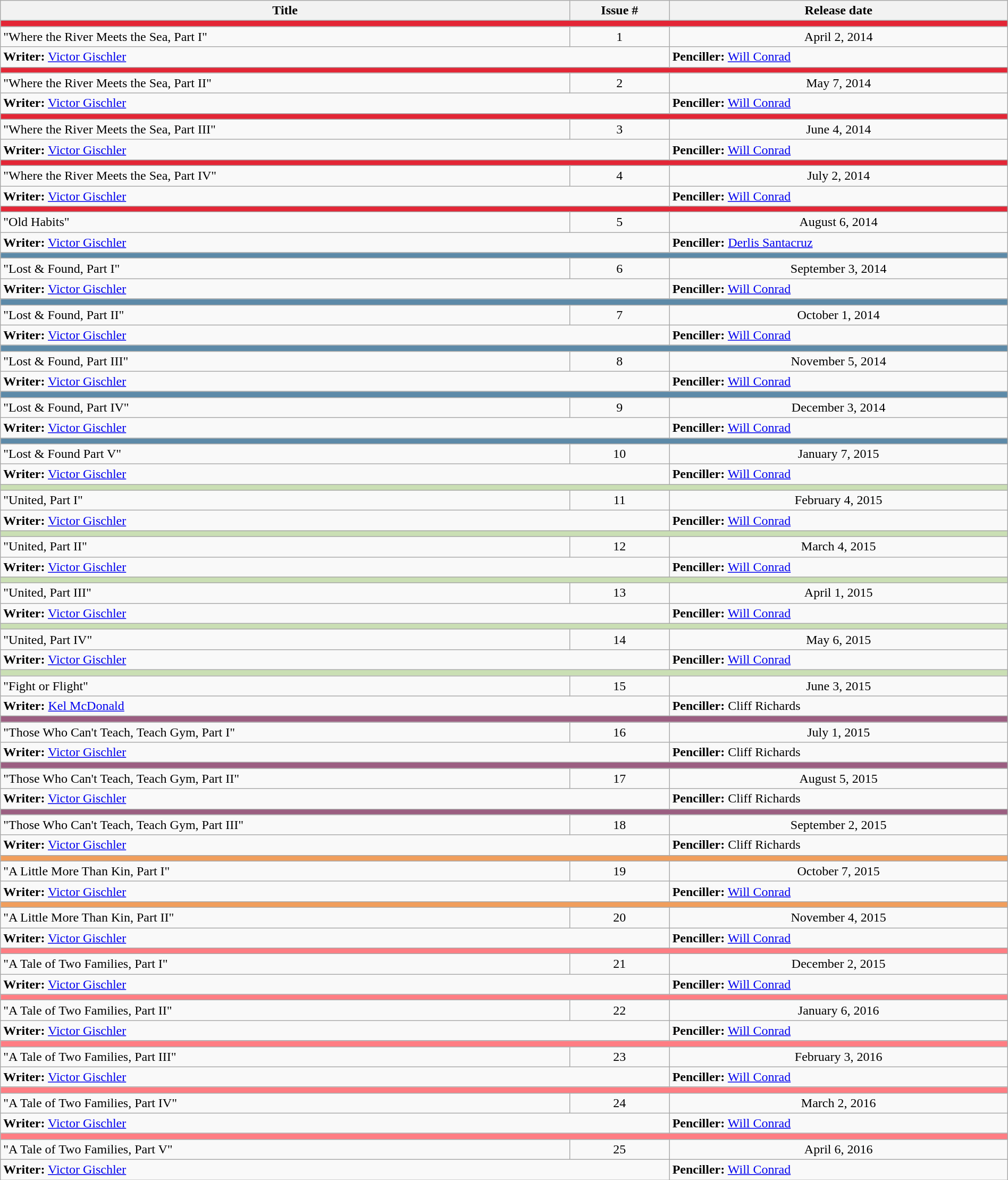<table class="wikitable" style="width:100%;">
<tr>
<th>Title</th>
<th>Issue #</th>
<th>Release date</th>
</tr>
<tr>
<td colspan="6" style="background:#e32636;"></td>
</tr>
<tr>
<td>"Where the River Meets the Sea, Part I"</td>
<td style="text-align:center;">1</td>
<td style="text-align:center;">April 2, 2014</td>
</tr>
<tr>
<td colspan="2"><strong>Writer:</strong> <a href='#'>Victor Gischler</a></td>
<td><strong>Penciller:</strong> <a href='#'>Will Conrad</a></td>
</tr>
<tr>
<td colspan="6" style="background:#e32636;"></td>
</tr>
<tr>
<td>"Where the River Meets the Sea, Part II"</td>
<td style="text-align:center;">2</td>
<td style="text-align:center;">May 7, 2014</td>
</tr>
<tr>
<td colspan="2"><strong>Writer:</strong> <a href='#'>Victor Gischler</a></td>
<td><strong>Penciller:</strong> <a href='#'>Will Conrad</a></td>
</tr>
<tr>
<td colspan="6" style="background:#e32636;"></td>
</tr>
<tr>
<td>"Where the River Meets the Sea, Part III"</td>
<td style="text-align:center;">3</td>
<td style="text-align:center;">June 4, 2014</td>
</tr>
<tr>
<td colspan="2"><strong>Writer:</strong> <a href='#'>Victor Gischler</a></td>
<td><strong>Penciller:</strong> <a href='#'>Will Conrad</a></td>
</tr>
<tr>
<td colspan="6" style="background:#e32636;"></td>
</tr>
<tr>
<td>"Where the River Meets the Sea, Part IV"</td>
<td style="text-align:center;">4</td>
<td style="text-align:center;">July 2, 2014</td>
</tr>
<tr>
<td colspan="2"><strong>Writer:</strong> <a href='#'>Victor Gischler</a></td>
<td><strong>Penciller:</strong> <a href='#'>Will Conrad</a></td>
</tr>
<tr>
<td colspan="6" style="background:#e32636;"></td>
</tr>
<tr>
<td>"Old Habits"</td>
<td style="text-align:center;">5</td>
<td style="text-align:center;">August 6, 2014</td>
</tr>
<tr>
<td colspan="2"><strong>Writer:</strong> <a href='#'>Victor Gischler</a></td>
<td><strong>Penciller:</strong> <a href='#'>Derlis Santacruz</a></td>
</tr>
<tr>
<td colspan="6" style="background:#5d8aa8;"></td>
</tr>
<tr>
<td>"Lost & Found, Part I"</td>
<td style="text-align:center;">6</td>
<td style="text-align:center;">September 3, 2014</td>
</tr>
<tr>
<td colspan="2"><strong>Writer:</strong> <a href='#'>Victor Gischler</a></td>
<td><strong>Penciller:</strong> <a href='#'>Will Conrad</a></td>
</tr>
<tr>
<td colspan="6" style="background:#5d8aa8;"></td>
</tr>
<tr>
<td>"Lost & Found, Part II"</td>
<td style="text-align:center;">7</td>
<td style="text-align:center;">October 1, 2014</td>
</tr>
<tr>
<td colspan="2"><strong>Writer:</strong> <a href='#'>Victor Gischler</a></td>
<td><strong>Penciller:</strong> <a href='#'>Will Conrad</a></td>
</tr>
<tr>
<td colspan="6" style="background:#5d8aa8;"></td>
</tr>
<tr>
<td>"Lost & Found, Part III"</td>
<td style="text-align:center;">8</td>
<td style="text-align:center;">November 5, 2014</td>
</tr>
<tr>
<td colspan="2"><strong>Writer:</strong> <a href='#'>Victor Gischler</a></td>
<td><strong>Penciller:</strong> <a href='#'>Will Conrad</a></td>
</tr>
<tr>
<td colspan="6" style="background:#5d8aa8;"></td>
</tr>
<tr>
<td>"Lost & Found, Part IV"</td>
<td style="text-align:center;">9</td>
<td style="text-align:center;">December 3, 2014</td>
</tr>
<tr>
<td colspan="2"><strong>Writer:</strong> <a href='#'>Victor Gischler</a></td>
<td><strong>Penciller:</strong> <a href='#'>Will Conrad</a></td>
</tr>
<tr>
<td colspan="6" style="background:#5d8aa8;"></td>
</tr>
<tr>
<td>"Lost & Found Part V"</td>
<td style="text-align:center;">10</td>
<td style="text-align:center;">January 7, 2015</td>
</tr>
<tr>
<td colspan="2"><strong>Writer:</strong> <a href='#'>Victor Gischler</a></td>
<td><strong>Penciller:</strong> <a href='#'>Will Conrad</a></td>
</tr>
<tr>
<td colspan="6" style="background:#cadfb4;"></td>
</tr>
<tr>
<td>"United, Part I"</td>
<td style="text-align:center;">11</td>
<td style="text-align:center;">February 4, 2015</td>
</tr>
<tr>
<td colspan="2"><strong>Writer:</strong> <a href='#'>Victor Gischler</a></td>
<td><strong>Penciller:</strong> <a href='#'>Will Conrad</a></td>
</tr>
<tr>
<td colspan="6" style="background:#cadfb4;"></td>
</tr>
<tr>
<td>"United, Part II"</td>
<td style="text-align:center;">12</td>
<td style="text-align:center;">March 4, 2015</td>
</tr>
<tr>
<td colspan="2"><strong>Writer:</strong> <a href='#'>Victor Gischler</a></td>
<td><strong>Penciller:</strong> <a href='#'>Will Conrad</a></td>
</tr>
<tr>
<td colspan="6" style="background:#cadfb4;"></td>
</tr>
<tr>
<td>"United, Part III"</td>
<td style="text-align:center;">13</td>
<td style="text-align:center;">April 1, 2015</td>
</tr>
<tr>
<td colspan="2"><strong>Writer:</strong> <a href='#'>Victor Gischler</a></td>
<td><strong>Penciller:</strong> <a href='#'>Will Conrad</a></td>
</tr>
<tr>
<td colspan="6" style="background:#cadfb4;"></td>
</tr>
<tr>
<td>"United, Part IV"</td>
<td style="text-align:center;">14</td>
<td style="text-align:center;">May 6, 2015</td>
</tr>
<tr>
<td colspan="2"><strong>Writer:</strong> <a href='#'>Victor Gischler</a></td>
<td><strong>Penciller:</strong> <a href='#'>Will Conrad</a></td>
</tr>
<tr>
<td colspan="6" style="background:#cadfb4;"></td>
</tr>
<tr>
<td>"Fight or Flight"</td>
<td style="text-align:center;">15</td>
<td style="text-align:center;">June 3, 2015</td>
</tr>
<tr>
<td colspan="2"><strong>Writer:</strong> <a href='#'>Kel McDonald</a></td>
<td><strong>Penciller:</strong> Cliff Richards</td>
</tr>
<tr>
<td colspan="6" style="background:#9b5e81;"></td>
</tr>
<tr>
<td>"Those Who Can't Teach, Teach Gym, Part I"</td>
<td style="text-align:center;">16</td>
<td style="text-align:center;">July 1, 2015</td>
</tr>
<tr>
<td colspan="2"><strong>Writer:</strong> <a href='#'>Victor Gischler</a></td>
<td><strong>Penciller:</strong> Cliff Richards</td>
</tr>
<tr>
<td colspan="6" style="background:#9b5e81;"></td>
</tr>
<tr>
<td>"Those Who Can't Teach, Teach Gym, Part II"</td>
<td style="text-align:center;">17</td>
<td style="text-align:center;">August 5, 2015</td>
</tr>
<tr>
<td colspan="2"><strong>Writer:</strong> <a href='#'>Victor Gischler</a></td>
<td><strong>Penciller:</strong> Cliff Richards</td>
</tr>
<tr>
<td colspan="6" style="background:#9b5e81;"></td>
</tr>
<tr>
<td>"Those Who Can't Teach, Teach Gym, Part III"</td>
<td style="text-align:center;">18</td>
<td style="text-align:center;">September 2, 2015</td>
</tr>
<tr>
<td colspan="2"><strong>Writer:</strong> <a href='#'>Victor Gischler</a></td>
<td><strong>Penciller:</strong> Cliff Richards</td>
</tr>
<tr>
<td colspan="6" style="background:#f19e5c;"></td>
</tr>
<tr>
<td>"A Little More Than Kin, Part I"</td>
<td style="text-align:center;">19</td>
<td style="text-align:center;">October 7, 2015</td>
</tr>
<tr>
<td colspan="2"><strong>Writer:</strong> <a href='#'>Victor Gischler</a></td>
<td><strong>Penciller:</strong> <a href='#'>Will Conrad</a></td>
</tr>
<tr>
<td colspan="6" style="background:#f19e5c;"></td>
</tr>
<tr>
<td>"A Little More Than Kin, Part II"</td>
<td style="text-align:center;">20</td>
<td style="text-align:center;">November 4, 2015</td>
</tr>
<tr>
<td colspan="2"><strong>Writer:</strong> <a href='#'>Victor Gischler</a></td>
<td><strong>Penciller:</strong>  <a href='#'>Will Conrad</a></td>
</tr>
<tr>
<td colspan="6" style="background:#ff7d83;"></td>
</tr>
<tr>
<td>"A Tale of Two Families, Part I"</td>
<td style="text-align:center;">21</td>
<td style="text-align:center;">December 2, 2015</td>
</tr>
<tr>
<td colspan="2"><strong>Writer:</strong> <a href='#'>Victor Gischler</a></td>
<td><strong>Penciller:</strong>  <a href='#'>Will Conrad</a></td>
</tr>
<tr>
<td colspan="6" style="background:#ff7d83;"></td>
</tr>
<tr>
<td>"A Tale of Two Families, Part II"</td>
<td style="text-align:center;">22</td>
<td style="text-align:center;">January 6, 2016</td>
</tr>
<tr>
<td colspan="2"><strong>Writer:</strong> <a href='#'>Victor Gischler</a></td>
<td><strong>Penciller:</strong> <a href='#'>Will Conrad</a></td>
</tr>
<tr>
<td colspan="6" style="background:#ff7d83;"></td>
</tr>
<tr>
<td>"A Tale of Two Families, Part III"</td>
<td style="text-align:center;">23</td>
<td style="text-align:center;">February 3, 2016</td>
</tr>
<tr>
<td colspan="2"><strong>Writer:</strong> <a href='#'>Victor Gischler</a></td>
<td><strong>Penciller:</strong> <a href='#'>Will Conrad</a></td>
</tr>
<tr>
<td colspan="6" style="background:#ff7d83;"></td>
</tr>
<tr>
<td>"A Tale of Two Families, Part IV"</td>
<td style="text-align:center;">24</td>
<td style="text-align:center;">March 2, 2016</td>
</tr>
<tr>
<td colspan="2"><strong>Writer:</strong> <a href='#'>Victor Gischler</a></td>
<td><strong>Penciller:</strong> <a href='#'>Will Conrad</a></td>
</tr>
<tr>
<td colspan="6" style="background:#ff7d83;"></td>
</tr>
<tr>
<td>"A Tale of Two Families, Part V"</td>
<td style="text-align:center;">25</td>
<td style="text-align:center;">April 6, 2016</td>
</tr>
<tr>
<td colspan="2"><strong>Writer:</strong> <a href='#'>Victor Gischler</a></td>
<td><strong>Penciller:</strong> <a href='#'>Will Conrad</a></td>
</tr>
</table>
